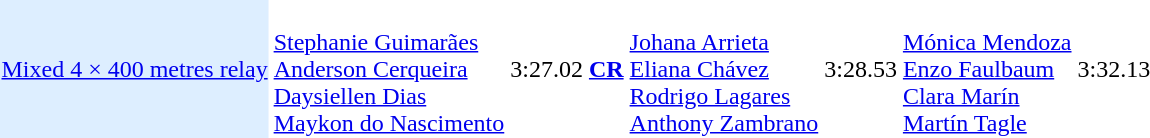<table>
<tr>
<td bgcolor = DDEEFF><a href='#'>Mixed 4 × 400 metres relay</a></td>
<td><br><a href='#'>Stephanie Guimarães</a><br><a href='#'>Anderson Cerqueira</a><br><a href='#'>Daysiellen Dias</a><br><a href='#'>Maykon do Nascimento</a></td>
<td>3:27.02 <strong><a href='#'>CR</a></strong></td>
<td><br><a href='#'>Johana Arrieta</a><br><a href='#'>Eliana Chávez</a><br><a href='#'>Rodrigo Lagares</a><br><a href='#'>Anthony Zambrano</a></td>
<td>3:28.53</td>
<td><br><a href='#'>Mónica Mendoza</a><br><a href='#'>Enzo Faulbaum</a><br><a href='#'>Clara Marín</a><br><a href='#'>Martín Tagle</a></td>
<td>3:32.13</td>
</tr>
</table>
